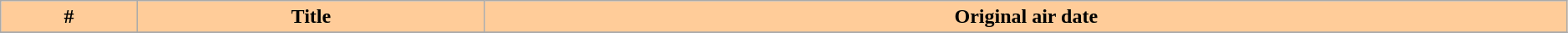<table class="wikitable plainrowheaders" width="99%" style="background: #FFFFFF;">
<tr>
<th style="background-color: #FFCC99">#</th>
<th style="background-color: #FFCC99">Title</th>
<th style="background-color: #FFCC99">Original air date</th>
</tr>
<tr>
</tr>
</table>
